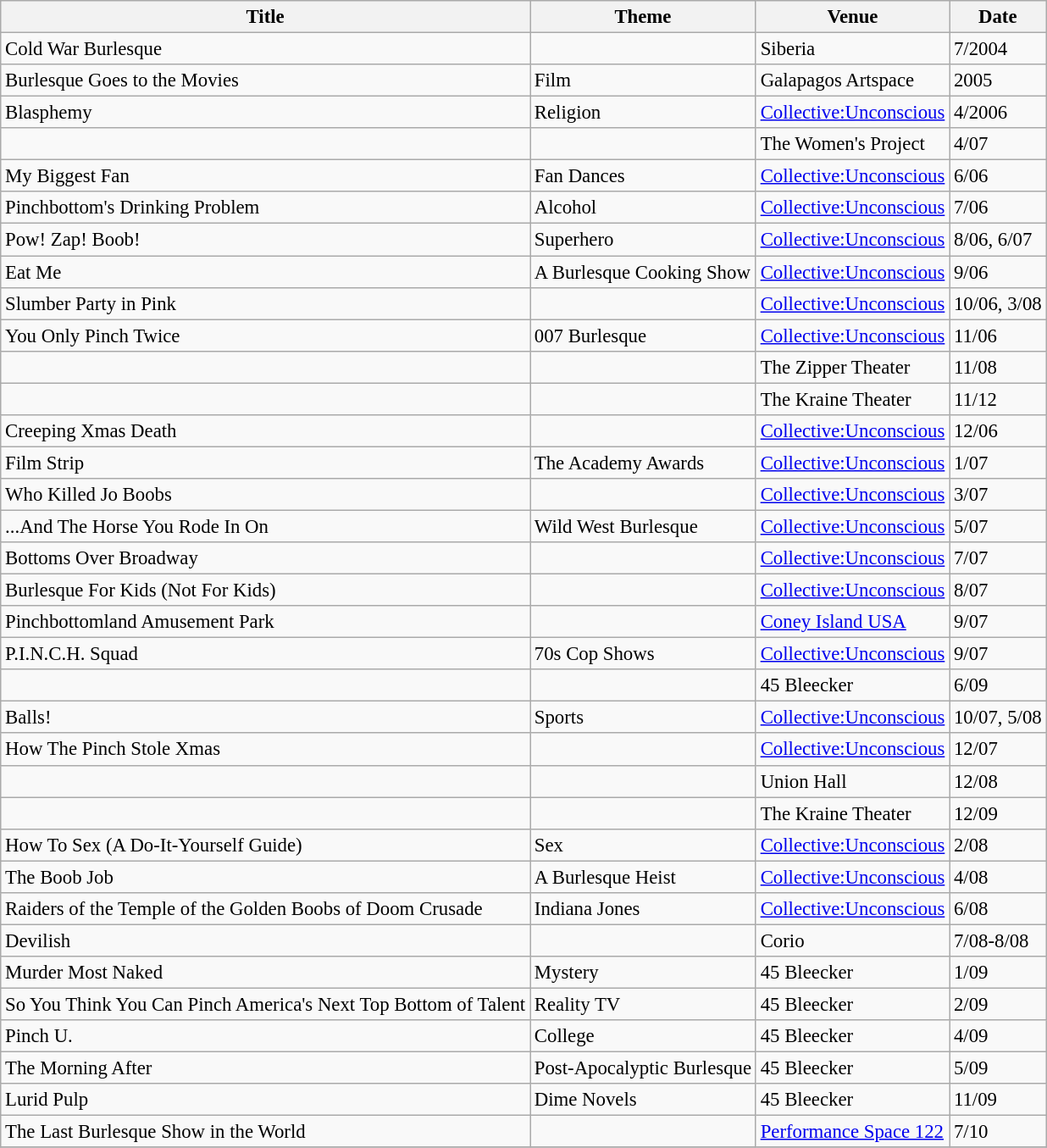<table class="wikitable" style="font-size: 95%;">
<tr |->
<th>Title</th>
<th>Theme</th>
<th>Venue</th>
<th>Date</th>
</tr>
<tr>
<td>Cold War Burlesque</td>
<td></td>
<td>Siberia</td>
<td>7/2004</td>
</tr>
<tr>
<td>Burlesque Goes to the Movies</td>
<td>Film</td>
<td>Galapagos Artspace</td>
<td>2005</td>
</tr>
<tr>
<td>Blasphemy</td>
<td>Religion</td>
<td><a href='#'>Collective:Unconscious</a></td>
<td>4/2006</td>
</tr>
<tr>
<td></td>
<td></td>
<td>The Women's Project</td>
<td>4/07</td>
</tr>
<tr>
<td>My Biggest Fan</td>
<td>Fan Dances</td>
<td><a href='#'>Collective:Unconscious</a></td>
<td>6/06</td>
</tr>
<tr>
<td>Pinchbottom's Drinking Problem</td>
<td>Alcohol</td>
<td><a href='#'>Collective:Unconscious</a></td>
<td>7/06</td>
</tr>
<tr>
<td>Pow! Zap! Boob!</td>
<td>Superhero</td>
<td><a href='#'>Collective:Unconscious</a></td>
<td>8/06, 6/07</td>
</tr>
<tr>
<td>Eat Me</td>
<td>A Burlesque Cooking Show</td>
<td><a href='#'>Collective:Unconscious</a></td>
<td>9/06</td>
</tr>
<tr>
<td>Slumber Party in Pink</td>
<td></td>
<td><a href='#'>Collective:Unconscious</a></td>
<td>10/06, 3/08</td>
</tr>
<tr>
<td>You Only Pinch Twice</td>
<td>007 Burlesque</td>
<td><a href='#'>Collective:Unconscious</a></td>
<td>11/06</td>
</tr>
<tr>
<td></td>
<td></td>
<td>The Zipper Theater</td>
<td>11/08</td>
</tr>
<tr>
<td></td>
<td></td>
<td>The Kraine Theater</td>
<td>11/12</td>
</tr>
<tr>
<td>Creeping Xmas Death</td>
<td></td>
<td><a href='#'>Collective:Unconscious</a></td>
<td>12/06</td>
</tr>
<tr>
<td>Film Strip</td>
<td>The Academy Awards</td>
<td><a href='#'>Collective:Unconscious</a></td>
<td>1/07</td>
</tr>
<tr>
<td>Who Killed Jo Boobs</td>
<td></td>
<td><a href='#'>Collective:Unconscious</a></td>
<td>3/07</td>
</tr>
<tr>
<td>...And The Horse You Rode In On</td>
<td>Wild West Burlesque</td>
<td><a href='#'>Collective:Unconscious</a></td>
<td>5/07</td>
</tr>
<tr>
<td>Bottoms Over Broadway</td>
<td></td>
<td><a href='#'>Collective:Unconscious</a></td>
<td>7/07</td>
</tr>
<tr>
<td>Burlesque For Kids (Not For Kids)</td>
<td></td>
<td><a href='#'>Collective:Unconscious</a></td>
<td>8/07</td>
</tr>
<tr>
<td>Pinchbottomland Amusement Park</td>
<td></td>
<td><a href='#'>Coney Island USA</a></td>
<td>9/07</td>
</tr>
<tr>
<td>P.I.N.C.H. Squad</td>
<td>70s Cop Shows</td>
<td><a href='#'>Collective:Unconscious</a></td>
<td>9/07</td>
</tr>
<tr>
<td></td>
<td></td>
<td>45 Bleecker</td>
<td>6/09</td>
</tr>
<tr>
<td>Balls!</td>
<td>Sports</td>
<td><a href='#'>Collective:Unconscious</a></td>
<td>10/07, 5/08</td>
</tr>
<tr>
<td>How The Pinch Stole Xmas</td>
<td></td>
<td><a href='#'>Collective:Unconscious</a></td>
<td>12/07</td>
</tr>
<tr>
<td></td>
<td></td>
<td>Union Hall</td>
<td>12/08</td>
</tr>
<tr>
<td></td>
<td></td>
<td>The Kraine Theater</td>
<td>12/09</td>
</tr>
<tr>
<td>How To Sex (A Do-It-Yourself Guide)</td>
<td>Sex</td>
<td><a href='#'>Collective:Unconscious</a></td>
<td>2/08</td>
</tr>
<tr>
<td>The Boob Job</td>
<td>A Burlesque Heist</td>
<td><a href='#'>Collective:Unconscious</a></td>
<td>4/08</td>
</tr>
<tr>
<td>Raiders of the Temple of the Golden Boobs of Doom Crusade</td>
<td>Indiana Jones</td>
<td><a href='#'>Collective:Unconscious</a></td>
<td>6/08</td>
</tr>
<tr>
<td>Devilish</td>
<td></td>
<td>Corio</td>
<td>7/08-8/08</td>
</tr>
<tr>
<td>Murder Most Naked</td>
<td>Mystery</td>
<td>45 Bleecker</td>
<td>1/09</td>
</tr>
<tr>
<td>So You Think You Can Pinch America's Next Top Bottom of Talent</td>
<td>Reality TV</td>
<td>45 Bleecker</td>
<td>2/09</td>
</tr>
<tr>
<td>Pinch U.</td>
<td>College</td>
<td>45 Bleecker</td>
<td>4/09</td>
</tr>
<tr>
<td>The Morning After</td>
<td>Post-Apocalyptic Burlesque</td>
<td>45 Bleecker</td>
<td>5/09</td>
</tr>
<tr>
<td>Lurid Pulp</td>
<td>Dime Novels</td>
<td>45 Bleecker</td>
<td>11/09</td>
</tr>
<tr>
<td>The Last Burlesque Show in the World</td>
<td></td>
<td><a href='#'>Performance Space 122</a></td>
<td>7/10</td>
</tr>
<tr>
</tr>
</table>
